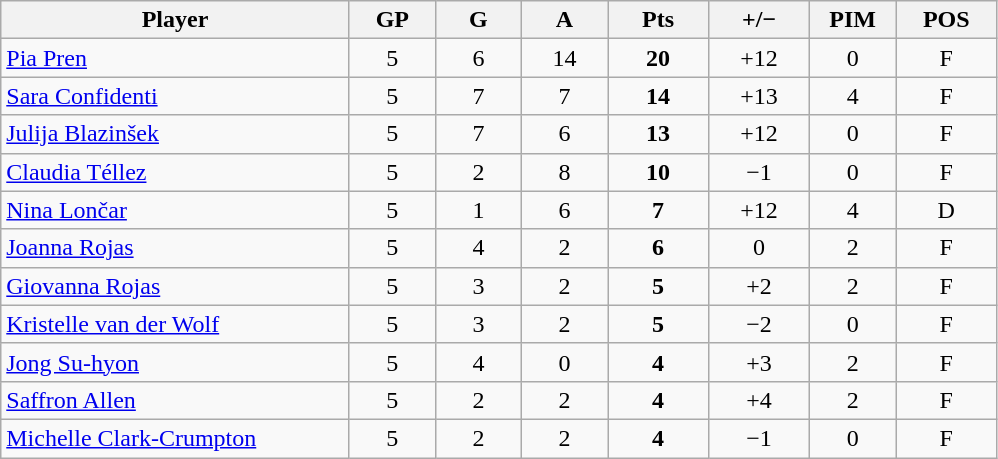<table class="wikitable sortable" style="text-align:center;">
<tr>
<th style="width:225px;">Player</th>
<th style="width:50px;">GP</th>
<th style="width:50px;">G</th>
<th style="width:50px;">A</th>
<th style="width:60px;">Pts</th>
<th style="width:60px;">+/−</th>
<th style="width:50px;">PIM</th>
<th style="width:60px;">POS</th>
</tr>
<tr>
<td style="text-align:left;"> <a href='#'>Pia Pren</a></td>
<td>5</td>
<td>6</td>
<td>14</td>
<td><strong>20</strong></td>
<td>+12</td>
<td>0</td>
<td>F</td>
</tr>
<tr>
<td style="text-align:left;"> <a href='#'>Sara Confidenti</a></td>
<td>5</td>
<td>7</td>
<td>7</td>
<td><strong>14</strong></td>
<td>+13</td>
<td>4</td>
<td>F</td>
</tr>
<tr>
<td style="text-align:left;"> <a href='#'>Julija Blazinšek</a></td>
<td>5</td>
<td>7</td>
<td>6</td>
<td><strong>13</strong></td>
<td>+12</td>
<td>0</td>
<td>F</td>
</tr>
<tr>
<td style="text-align:left;"> <a href='#'>Claudia Téllez</a></td>
<td>5</td>
<td>2</td>
<td>8</td>
<td><strong>10</strong></td>
<td>−1</td>
<td>0</td>
<td>F</td>
</tr>
<tr>
<td style="text-align:left;"> <a href='#'>Nina Lončar</a></td>
<td>5</td>
<td>1</td>
<td>6</td>
<td><strong>7</strong></td>
<td>+12</td>
<td>4</td>
<td>D</td>
</tr>
<tr>
<td style="text-align:left;"> <a href='#'>Joanna Rojas</a></td>
<td>5</td>
<td>4</td>
<td>2</td>
<td><strong>6</strong></td>
<td>0</td>
<td>2</td>
<td>F</td>
</tr>
<tr>
<td style="text-align:left;"> <a href='#'>Giovanna Rojas</a></td>
<td>5</td>
<td>3</td>
<td>2</td>
<td><strong>5</strong></td>
<td>+2</td>
<td>2</td>
<td>F</td>
</tr>
<tr>
<td style="text-align:left;"> <a href='#'>Kristelle van der Wolf</a></td>
<td>5</td>
<td>3</td>
<td>2</td>
<td><strong>5</strong></td>
<td>−2</td>
<td>0</td>
<td>F</td>
</tr>
<tr>
<td style="text-align:left;"> <a href='#'>Jong Su-hyon</a></td>
<td>5</td>
<td>4</td>
<td>0</td>
<td><strong>4</strong></td>
<td>+3</td>
<td>2</td>
<td>F</td>
</tr>
<tr>
<td style="text-align:left;"> <a href='#'>Saffron Allen</a></td>
<td>5</td>
<td>2</td>
<td>2</td>
<td><strong>4</strong></td>
<td>+4</td>
<td>2</td>
<td>F</td>
</tr>
<tr>
<td style="text-align:left;"> <a href='#'>Michelle Clark-Crumpton</a></td>
<td>5</td>
<td>2</td>
<td>2</td>
<td><strong>4</strong></td>
<td>−1</td>
<td>0</td>
<td>F</td>
</tr>
</table>
